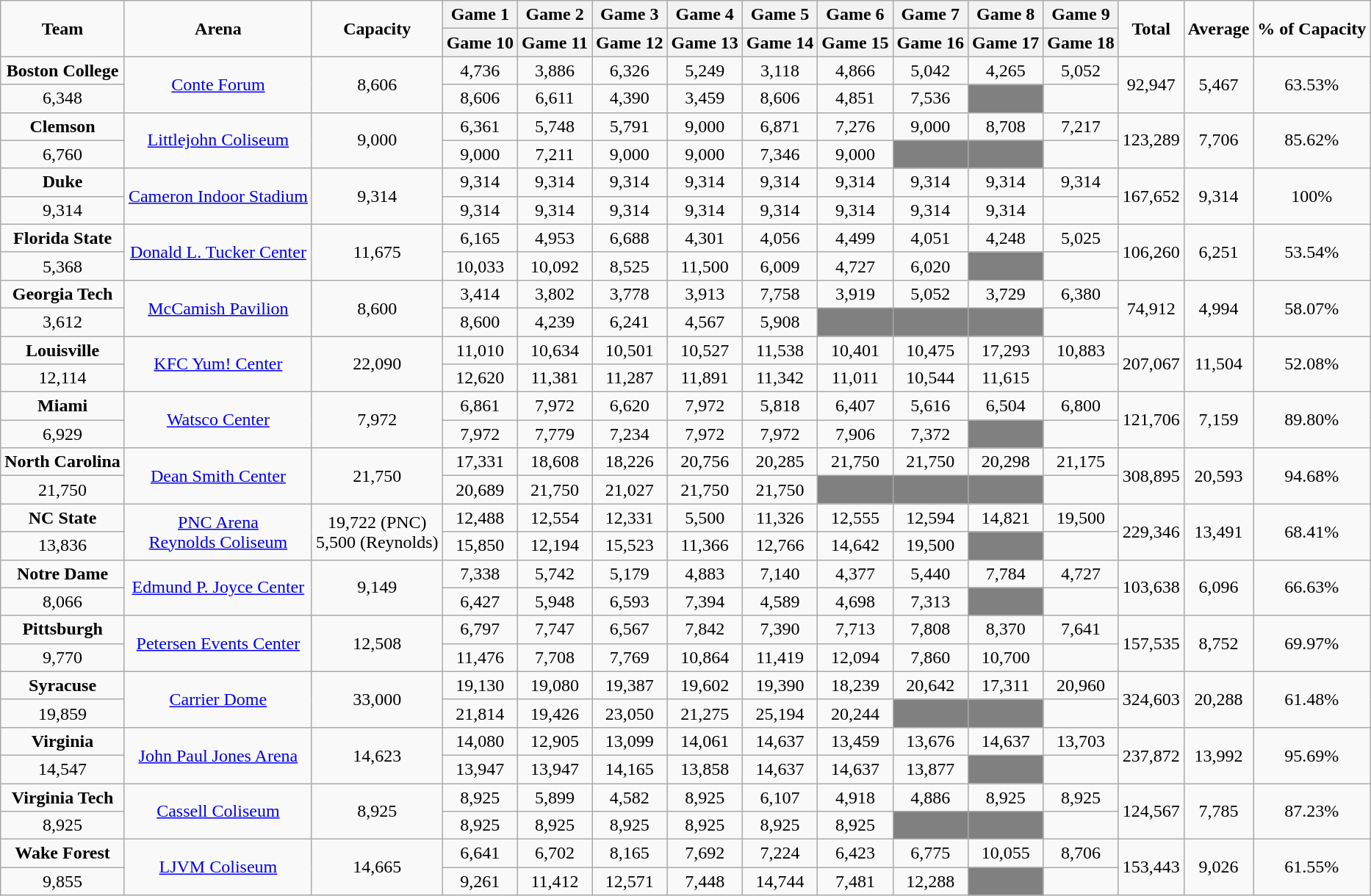<table class="wikitable sortable" style="text-align:center;">
<tr>
<td rowspan=2><strong>Team</strong></td>
<td rowspan=2><strong>Arena</strong></td>
<td rowspan=2><strong>Capacity</strong></td>
<th>Game 1</th>
<th>Game 2</th>
<th>Game 3</th>
<th>Game 4</th>
<th>Game 5</th>
<th>Game 6</th>
<th>Game 7</th>
<th>Game 8</th>
<th>Game 9</th>
<td rowspan=2><strong>Total</strong></td>
<td rowspan=2><strong>Average</strong></td>
<td rowspan=2><strong>% of Capacity</strong></td>
</tr>
<tr>
<th>Game 10</th>
<th>Game 11</th>
<th>Game 12</th>
<th>Game 13</th>
<th>Game 14</th>
<th>Game 15</th>
<th>Game 16</th>
<th>Game 17</th>
<th>Game 18</th>
</tr>
<tr>
<td style=><strong>Boston College</strong></td>
<td rowspan=2><a href='#'>Conte Forum</a></td>
<td rowspan=2>8,606</td>
<td>4,736</td>
<td>3,886</td>
<td>6,326</td>
<td>5,249</td>
<td>3,118</td>
<td>4,866</td>
<td>5,042</td>
<td>4,265</td>
<td>5,052</td>
<td rowspan=2>92,947</td>
<td rowspan=2>5,467</td>
<td rowspan=2>63.53%</td>
</tr>
<tr>
<td>6,348</td>
<td>8,606</td>
<td>6,611</td>
<td>4,390</td>
<td>3,459</td>
<td>8,606</td>
<td>4,851</td>
<td>7,536</td>
<td style="background:#808080;"></td>
</tr>
<tr>
<td style=><strong>Clemson</strong></td>
<td rowspan=2><a href='#'>Littlejohn Coliseum</a></td>
<td rowspan=2>9,000</td>
<td>6,361</td>
<td>5,748</td>
<td>5,791</td>
<td>9,000</td>
<td>6,871</td>
<td>7,276</td>
<td>9,000</td>
<td>8,708</td>
<td>7,217</td>
<td rowspan=2>123,289</td>
<td rowspan=2>7,706</td>
<td rowspan=2>85.62%</td>
</tr>
<tr>
<td>6,760</td>
<td>9,000</td>
<td>7,211</td>
<td>9,000</td>
<td>9,000</td>
<td>7,346</td>
<td>9,000</td>
<td style="background:#808080;"></td>
<td style="background:#808080;"></td>
</tr>
<tr>
<td style=><strong>Duke</strong></td>
<td rowspan=2><a href='#'>Cameron Indoor Stadium</a></td>
<td rowspan=2>9,314</td>
<td>9,314</td>
<td>9,314</td>
<td>9,314</td>
<td>9,314</td>
<td>9,314</td>
<td>9,314</td>
<td>9,314</td>
<td>9,314</td>
<td>9,314</td>
<td rowspan=2>167,652</td>
<td rowspan=2>9,314</td>
<td rowspan=2>100%</td>
</tr>
<tr>
<td>9,314</td>
<td>9,314</td>
<td>9,314</td>
<td>9,314</td>
<td>9,314</td>
<td>9,314</td>
<td>9,314</td>
<td>9,314</td>
<td>9,314</td>
</tr>
<tr>
<td style=><strong>Florida State</strong></td>
<td rowspan=2><a href='#'>Donald L. Tucker Center</a></td>
<td rowspan=2>11,675</td>
<td>6,165</td>
<td>4,953</td>
<td>6,688</td>
<td>4,301</td>
<td>4,056</td>
<td>4,499</td>
<td>4,051</td>
<td>4,248</td>
<td>5,025</td>
<td rowspan=2>106,260</td>
<td rowspan=2>6,251</td>
<td rowspan=2>53.54%</td>
</tr>
<tr>
<td>5,368</td>
<td>10,033</td>
<td>10,092</td>
<td>8,525</td>
<td>11,500</td>
<td>6,009</td>
<td>4,727</td>
<td>6,020</td>
<td style="background:#808080;"></td>
</tr>
<tr>
<td style=><strong>Georgia Tech</strong></td>
<td rowspan=2><a href='#'>McCamish Pavilion</a></td>
<td rowspan=2>8,600</td>
<td>3,414</td>
<td>3,802</td>
<td>3,778</td>
<td>3,913</td>
<td>7,758</td>
<td>3,919</td>
<td>5,052</td>
<td>3,729</td>
<td>6,380</td>
<td rowspan=2>74,912</td>
<td rowspan=2>4,994</td>
<td rowspan=2>58.07%</td>
</tr>
<tr>
<td>3,612</td>
<td>8,600</td>
<td>4,239</td>
<td>6,241</td>
<td>4,567</td>
<td>5,908</td>
<td style="background:#808080;"></td>
<td style="background:#808080;"></td>
<td style="background:#808080;"></td>
</tr>
<tr>
<td style=><strong>Louisville</strong></td>
<td rowspan=2><a href='#'>KFC Yum! Center</a></td>
<td rowspan=2>22,090</td>
<td>11,010</td>
<td>10,634</td>
<td>10,501</td>
<td>10,527</td>
<td>11,538</td>
<td>10,401</td>
<td>10,475</td>
<td>17,293</td>
<td>10,883</td>
<td rowspan=2>207,067</td>
<td rowspan=2>11,504</td>
<td rowspan=2>52.08%</td>
</tr>
<tr>
<td>12,114</td>
<td>12,620</td>
<td>11,381</td>
<td>11,287</td>
<td>11,891</td>
<td>11,342</td>
<td>11,011</td>
<td>10,544</td>
<td>11,615</td>
</tr>
<tr>
<td style=><strong>Miami</strong></td>
<td rowspan=2><a href='#'>Watsco Center</a></td>
<td rowspan=2>7,972</td>
<td>6,861</td>
<td>7,972</td>
<td>6,620</td>
<td>7,972</td>
<td>5,818</td>
<td>6,407</td>
<td>5,616</td>
<td>6,504</td>
<td>6,800</td>
<td rowspan=2>121,706</td>
<td rowspan=2>7,159</td>
<td rowspan=2>89.80%</td>
</tr>
<tr>
<td>6,929</td>
<td>7,972</td>
<td>7,779</td>
<td>7,234</td>
<td>7,972</td>
<td>7,972</td>
<td>7,906</td>
<td>7,372</td>
<td style="background:#808080;"></td>
</tr>
<tr>
<td style=><strong>North Carolina</strong></td>
<td rowspan=2><a href='#'>Dean Smith Center</a></td>
<td rowspan=2>21,750</td>
<td>17,331</td>
<td>18,608</td>
<td>18,226</td>
<td>20,756</td>
<td>20,285</td>
<td>21,750</td>
<td>21,750</td>
<td>20,298</td>
<td>21,175</td>
<td rowspan=2>308,895</td>
<td rowspan=2>20,593</td>
<td rowspan=2>94.68%</td>
</tr>
<tr>
<td>21,750</td>
<td>20,689</td>
<td>21,750</td>
<td>21,027</td>
<td>21,750</td>
<td>21,750</td>
<td style="background:#808080;"></td>
<td style="background:#808080;"></td>
<td style="background:#808080;"></td>
</tr>
<tr>
<td style=><strong>NC State</strong></td>
<td rowspan=2><a href='#'>PNC Arena</a><br><a href='#'>Reynolds Coliseum</a></td>
<td rowspan=2>19,722 (PNC)<br>5,500 (Reynolds)</td>
<td>12,488</td>
<td>12,554</td>
<td>12,331</td>
<td>5,500</td>
<td>11,326</td>
<td>12,555</td>
<td>12,594</td>
<td>14,821</td>
<td>19,500</td>
<td rowspan=2>229,346</td>
<td rowspan=2>13,491</td>
<td rowspan=2>68.41%</td>
</tr>
<tr>
<td>13,836</td>
<td>15,850</td>
<td>12,194</td>
<td>15,523</td>
<td>11,366</td>
<td>12,766</td>
<td>14,642</td>
<td>19,500</td>
<td style="background:#808080;"></td>
</tr>
<tr>
<td style=><strong>Notre Dame</strong></td>
<td rowspan=2><a href='#'>Edmund P. Joyce Center</a></td>
<td rowspan=2>9,149</td>
<td>7,338</td>
<td>5,742</td>
<td>5,179</td>
<td>4,883</td>
<td>7,140</td>
<td>4,377</td>
<td>5,440</td>
<td>7,784</td>
<td>4,727</td>
<td rowspan=2>103,638</td>
<td rowspan=2>6,096</td>
<td rowspan=2>66.63%</td>
</tr>
<tr>
<td>8,066</td>
<td>6,427</td>
<td>5,948</td>
<td>6,593</td>
<td>7,394</td>
<td>4,589</td>
<td>4,698</td>
<td>7,313</td>
<td style="background:#808080;"></td>
</tr>
<tr>
<td style=><strong>Pittsburgh</strong></td>
<td rowspan=2><a href='#'>Petersen Events Center</a></td>
<td rowspan=2>12,508</td>
<td>6,797</td>
<td>7,747</td>
<td>6,567</td>
<td>7,842</td>
<td>7,390</td>
<td>7,713</td>
<td>7,808</td>
<td>8,370</td>
<td>7,641</td>
<td rowspan=2>157,535</td>
<td rowspan=2>8,752</td>
<td rowspan=2>69.97%</td>
</tr>
<tr>
<td>9,770</td>
<td>11,476</td>
<td>7,708</td>
<td>7,769</td>
<td>10,864</td>
<td>11,419</td>
<td>12,094</td>
<td>7,860</td>
<td>10,700</td>
</tr>
<tr>
<td style=><strong>Syracuse</strong></td>
<td rowspan=2><a href='#'>Carrier Dome</a></td>
<td rowspan=2>33,000</td>
<td>19,130</td>
<td>19,080</td>
<td>19,387</td>
<td>19,602</td>
<td>19,390</td>
<td>18,239</td>
<td>20,642</td>
<td>17,311</td>
<td>20,960</td>
<td rowspan=2>324,603</td>
<td rowspan=2>20,288</td>
<td rowspan=2>61.48%</td>
</tr>
<tr>
<td>19,859</td>
<td>21,814</td>
<td>19,426</td>
<td>23,050</td>
<td>21,275</td>
<td>25,194</td>
<td>20,244</td>
<td style="background:#808080;"></td>
<td style="background:#808080;"></td>
</tr>
<tr>
<td style=><strong>Virginia</strong></td>
<td rowspan=2><a href='#'>John Paul Jones Arena</a></td>
<td rowspan=2>14,623</td>
<td>14,080</td>
<td>12,905</td>
<td>13,099</td>
<td>14,061</td>
<td>14,637</td>
<td>13,459</td>
<td>13,676</td>
<td>14,637</td>
<td>13,703</td>
<td rowspan=2>237,872</td>
<td rowspan=2>13,992</td>
<td rowspan=2>95.69%</td>
</tr>
<tr>
<td>14,547</td>
<td>13,947</td>
<td>13,947</td>
<td>14,165</td>
<td>13,858</td>
<td>14,637</td>
<td>14,637</td>
<td>13,877</td>
<td style="background:#808080;"></td>
</tr>
<tr>
<td style=><strong>Virginia Tech</strong></td>
<td rowspan=2><a href='#'>Cassell Coliseum</a></td>
<td rowspan=2>8,925</td>
<td>8,925</td>
<td>5,899</td>
<td>4,582</td>
<td>8,925</td>
<td>6,107</td>
<td>4,918</td>
<td>4,886</td>
<td>8,925</td>
<td>8,925</td>
<td rowspan=2>124,567</td>
<td rowspan=2>7,785</td>
<td rowspan=2>87.23%</td>
</tr>
<tr>
<td>8,925</td>
<td>8,925</td>
<td>8,925</td>
<td>8,925</td>
<td>8,925</td>
<td>8,925</td>
<td>8,925</td>
<td style="background:#808080;"></td>
<td style="background:#808080;"></td>
</tr>
<tr>
<td style=><strong>Wake Forest</strong></td>
<td rowspan=2><a href='#'>LJVM Coliseum</a></td>
<td rowspan=2>14,665</td>
<td>6,641</td>
<td>6,702</td>
<td>8,165</td>
<td>7,692</td>
<td>7,224</td>
<td>6,423</td>
<td>6,775</td>
<td>10,055</td>
<td>8,706</td>
<td rowspan=2>153,443</td>
<td rowspan=2>9,026</td>
<td rowspan=2>61.55%</td>
</tr>
<tr>
<td>9,855</td>
<td>9,261</td>
<td>11,412</td>
<td>12,571</td>
<td>7,448</td>
<td>14,744</td>
<td>7,481</td>
<td>12,288</td>
<td style="background:#808080;"></td>
</tr>
</table>
